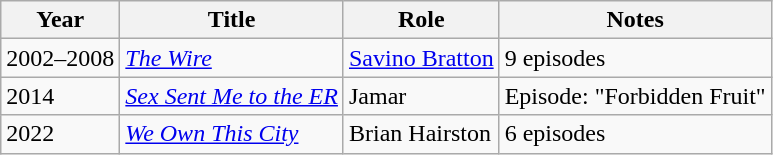<table class="wikitable sortable">
<tr>
<th>Year</th>
<th>Title</th>
<th>Role</th>
<th class="unsortable">Notes</th>
</tr>
<tr>
<td>2002–2008</td>
<td><em><a href='#'>The Wire</a></em></td>
<td><a href='#'>Savino Bratton</a></td>
<td>9 episodes</td>
</tr>
<tr>
<td>2014</td>
<td><em><a href='#'>Sex Sent Me to the ER</a></em></td>
<td>Jamar</td>
<td>Episode: "Forbidden Fruit"</td>
</tr>
<tr>
<td>2022</td>
<td><em><a href='#'>We Own This City</a></em></td>
<td>Brian Hairston</td>
<td>6 episodes</td>
</tr>
</table>
